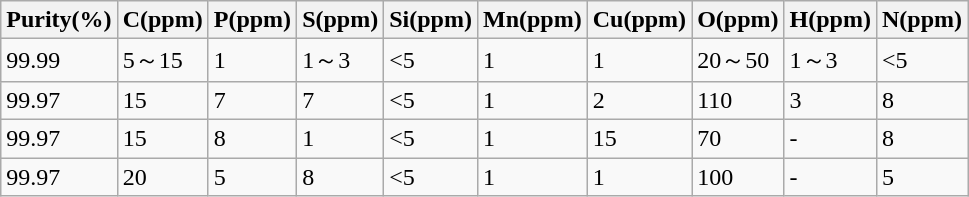<table class="wikitable">
<tr>
<th>Purity(%)</th>
<th>C(ppm)</th>
<th>P(ppm)</th>
<th>S(ppm)</th>
<th>Si(ppm)</th>
<th>Mn(ppm)</th>
<th>Cu(ppm)</th>
<th>O(ppm)</th>
<th>H(ppm)</th>
<th>N(ppm)</th>
</tr>
<tr>
<td>99.99</td>
<td>5～15</td>
<td>1</td>
<td>1～3</td>
<td><5</td>
<td>1</td>
<td>1</td>
<td>20～50</td>
<td>1～3</td>
<td><5</td>
</tr>
<tr>
<td>99.97</td>
<td>15</td>
<td>7</td>
<td>7</td>
<td><5</td>
<td>1</td>
<td>2</td>
<td>110</td>
<td>3</td>
<td>8</td>
</tr>
<tr>
<td>99.97</td>
<td>15</td>
<td>8</td>
<td>1</td>
<td><5</td>
<td>1</td>
<td>15</td>
<td>70</td>
<td>-</td>
<td>8</td>
</tr>
<tr>
<td>99.97</td>
<td>20</td>
<td>5</td>
<td>8</td>
<td><5</td>
<td>1</td>
<td>1</td>
<td>100</td>
<td>-</td>
<td>5</td>
</tr>
</table>
